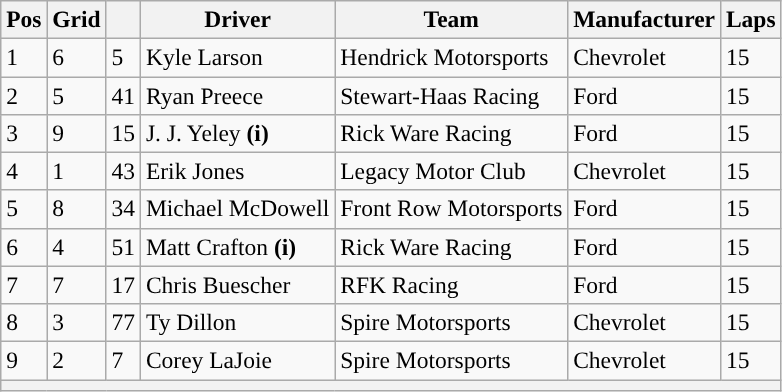<table class="wikitable" style="font-size:98%">
<tr>
<th>Pos</th>
<th>Grid</th>
<th></th>
<th>Driver</th>
<th>Team</th>
<th>Manufacturer</th>
<th>Laps</th>
</tr>
<tr>
<td>1</td>
<td>6</td>
<td>5</td>
<td>Kyle Larson</td>
<td>Hendrick Motorsports</td>
<td>Chevrolet</td>
<td>15</td>
</tr>
<tr>
<td>2</td>
<td>5</td>
<td>41</td>
<td>Ryan Preece</td>
<td>Stewart-Haas Racing</td>
<td>Ford</td>
<td>15</td>
</tr>
<tr>
<td>3</td>
<td>9</td>
<td>15</td>
<td>J. J. Yeley <strong>(i)</strong></td>
<td>Rick Ware Racing</td>
<td>Ford</td>
<td>15</td>
</tr>
<tr>
<td>4</td>
<td>1</td>
<td>43</td>
<td>Erik Jones</td>
<td>Legacy Motor Club</td>
<td>Chevrolet</td>
<td>15</td>
</tr>
<tr>
<td>5</td>
<td>8</td>
<td>34</td>
<td>Michael McDowell</td>
<td>Front Row Motorsports</td>
<td>Ford</td>
<td>15</td>
</tr>
<tr>
<td>6</td>
<td>4</td>
<td>51</td>
<td>Matt Crafton <strong>(i)</strong></td>
<td>Rick Ware Racing</td>
<td>Ford</td>
<td>15</td>
</tr>
<tr>
<td>7</td>
<td>7</td>
<td>17</td>
<td>Chris Buescher</td>
<td>RFK Racing</td>
<td>Ford</td>
<td>15</td>
</tr>
<tr>
<td>8</td>
<td>3</td>
<td>77</td>
<td>Ty Dillon</td>
<td>Spire Motorsports</td>
<td>Chevrolet</td>
<td>15</td>
</tr>
<tr>
<td>9</td>
<td>2</td>
<td>7</td>
<td>Corey LaJoie</td>
<td>Spire Motorsports</td>
<td>Chevrolet</td>
<td>15</td>
</tr>
<tr>
<th colspan="7"></th>
</tr>
</table>
